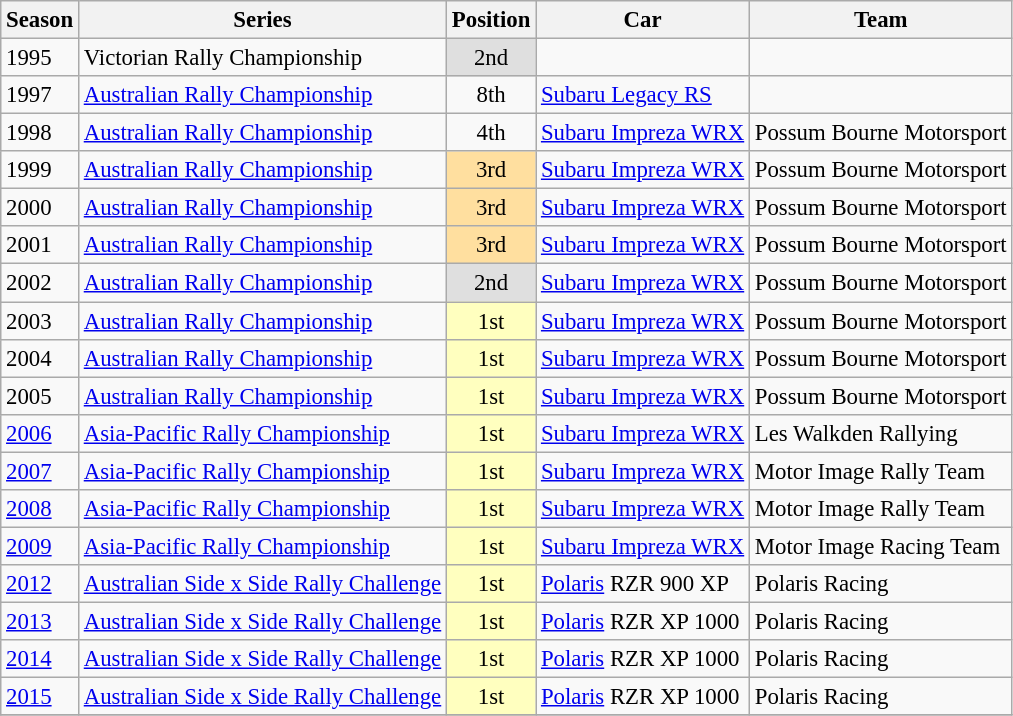<table class="wikitable" style="font-size: 95%;">
<tr>
<th>Season</th>
<th>Series</th>
<th>Position</th>
<th>Car</th>
<th>Team</th>
</tr>
<tr>
<td>1995</td>
<td>Victorian Rally Championship</td>
<td align="center" style="background:#dfdfdf;">2nd</td>
<td></td>
<td></td>
</tr>
<tr>
<td>1997</td>
<td><a href='#'>Australian Rally Championship</a></td>
<td align="center">8th</td>
<td><a href='#'>Subaru Legacy RS</a></td>
<td></td>
</tr>
<tr>
<td>1998</td>
<td><a href='#'>Australian Rally Championship</a></td>
<td align="center">4th</td>
<td><a href='#'>Subaru Impreza WRX</a></td>
<td>Possum Bourne Motorsport</td>
</tr>
<tr>
<td>1999</td>
<td><a href='#'>Australian Rally Championship</a></td>
<td align="center" style="background:#ffdf9f;">3rd</td>
<td><a href='#'>Subaru Impreza WRX</a></td>
<td>Possum Bourne Motorsport</td>
</tr>
<tr>
<td>2000</td>
<td><a href='#'>Australian Rally Championship</a></td>
<td align="center" style="background:#ffdf9f;">3rd</td>
<td><a href='#'>Subaru Impreza WRX</a></td>
<td>Possum Bourne Motorsport</td>
</tr>
<tr>
<td>2001</td>
<td><a href='#'>Australian Rally Championship</a></td>
<td align="center" style="background:#ffdf9f;">3rd</td>
<td><a href='#'>Subaru Impreza WRX</a></td>
<td>Possum Bourne Motorsport</td>
</tr>
<tr>
<td>2002</td>
<td><a href='#'>Australian Rally Championship</a></td>
<td align="center" style="background:#dfdfdf;">2nd</td>
<td><a href='#'>Subaru Impreza WRX</a></td>
<td>Possum Bourne Motorsport</td>
</tr>
<tr>
<td>2003</td>
<td><a href='#'>Australian Rally Championship</a></td>
<td align="center" style="background:#ffffbf;">1st</td>
<td><a href='#'>Subaru Impreza WRX</a></td>
<td>Possum Bourne Motorsport</td>
</tr>
<tr>
<td>2004</td>
<td><a href='#'>Australian Rally Championship</a></td>
<td align="center" style="background:#ffffbf;">1st</td>
<td><a href='#'>Subaru Impreza WRX</a></td>
<td>Possum Bourne Motorsport</td>
</tr>
<tr>
<td>2005</td>
<td><a href='#'>Australian Rally Championship</a></td>
<td align="center" style="background:#ffffbf;">1st</td>
<td><a href='#'>Subaru Impreza WRX</a></td>
<td>Possum Bourne Motorsport</td>
</tr>
<tr>
<td><a href='#'>2006</a></td>
<td><a href='#'>Asia-Pacific Rally Championship</a></td>
<td align="center" style="background:#ffffbf;">1st</td>
<td><a href='#'>Subaru Impreza WRX</a></td>
<td>Les Walkden Rallying</td>
</tr>
<tr>
<td><a href='#'>2007</a></td>
<td><a href='#'>Asia-Pacific Rally Championship</a></td>
<td align="center" style="background:#ffffbf;">1st</td>
<td><a href='#'>Subaru Impreza WRX</a></td>
<td>Motor Image Rally Team</td>
</tr>
<tr>
<td><a href='#'>2008</a></td>
<td><a href='#'>Asia-Pacific Rally Championship</a></td>
<td align="center" style="background:#ffffbf;">1st</td>
<td><a href='#'>Subaru Impreza WRX</a></td>
<td>Motor Image Rally Team</td>
</tr>
<tr>
<td><a href='#'>2009</a></td>
<td><a href='#'>Asia-Pacific Rally Championship</a></td>
<td align="center" style="background:#ffffbf;">1st</td>
<td><a href='#'>Subaru Impreza WRX</a></td>
<td>Motor Image Racing Team</td>
</tr>
<tr>
<td><a href='#'>2012</a></td>
<td><a href='#'>Australian Side x Side Rally Challenge</a></td>
<td align="center" style="background:#ffffbf;">1st</td>
<td><a href='#'>Polaris</a> RZR 900 XP</td>
<td>Polaris Racing</td>
</tr>
<tr>
<td><a href='#'>2013</a></td>
<td><a href='#'>Australian Side x Side Rally Challenge</a></td>
<td align="center" style="background:#ffffbf;">1st</td>
<td><a href='#'>Polaris</a> RZR XP 1000</td>
<td>Polaris Racing</td>
</tr>
<tr>
<td><a href='#'>2014</a></td>
<td><a href='#'>Australian Side x Side Rally Challenge</a></td>
<td align="center" style="background:#ffffbf;">1st</td>
<td><a href='#'>Polaris</a> RZR XP 1000</td>
<td>Polaris Racing</td>
</tr>
<tr>
<td><a href='#'>2015</a></td>
<td><a href='#'>Australian Side x Side Rally Challenge</a></td>
<td align="center" style="background:#ffffbf;">1st</td>
<td><a href='#'>Polaris</a> RZR XP 1000</td>
<td>Polaris Racing</td>
</tr>
<tr>
</tr>
</table>
